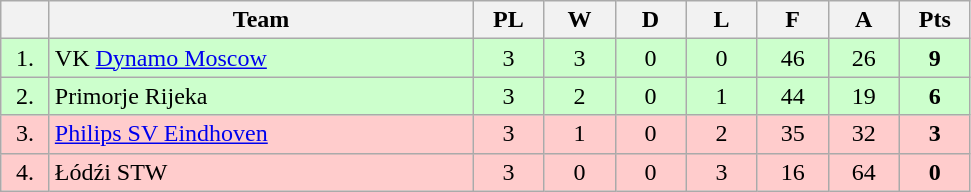<table class="wikitable" style="text-align:center">
<tr>
<th width=25></th>
<th width=275>Team</th>
<th width=40>PL</th>
<th width=40>W</th>
<th width=40>D</th>
<th width=40>L</th>
<th width=40>F</th>
<th width=40>A</th>
<th width=40>Pts</th>
</tr>
<tr bgcolor=#ccffcc>
<td>1.</td>
<td align=left> VK <a href='#'>Dynamo Moscow</a></td>
<td>3</td>
<td>3</td>
<td>0</td>
<td>0</td>
<td>46</td>
<td>26</td>
<td><strong>9</strong></td>
</tr>
<tr bgcolor=#ccffcc>
<td>2.</td>
<td align=left> Primorje Rijeka</td>
<td>3</td>
<td>2</td>
<td>0</td>
<td>1</td>
<td>44</td>
<td>19</td>
<td><strong>6</strong></td>
</tr>
<tr style="background: #ffcccc;">
<td>3.</td>
<td align=left> <a href='#'>Philips SV Eindhoven</a></td>
<td>3</td>
<td>1</td>
<td>0</td>
<td>2</td>
<td>35</td>
<td>32</td>
<td><strong>3</strong></td>
</tr>
<tr style="background: #ffcccc;">
<td>4.</td>
<td align=left> Łódźi STW</td>
<td>3</td>
<td>0</td>
<td>0</td>
<td>3</td>
<td>16</td>
<td>64</td>
<td><strong>0</strong></td>
</tr>
</table>
